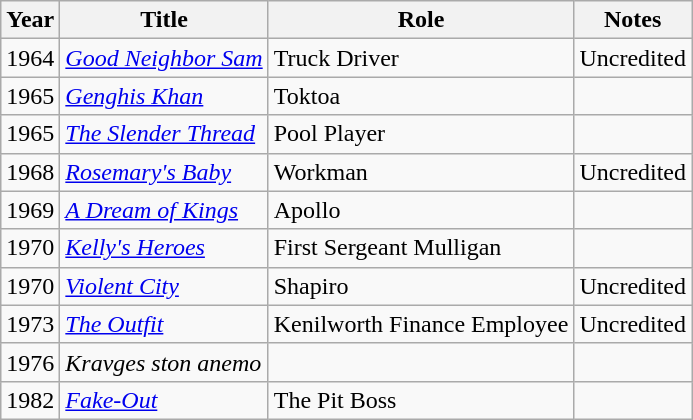<table class="wikitable sortable">
<tr>
<th>Year</th>
<th>Title</th>
<th>Role</th>
<th class="unsortable">Notes</th>
</tr>
<tr>
<td>1964</td>
<td><em><a href='#'>Good Neighbor Sam</a></em></td>
<td>Truck Driver</td>
<td>Uncredited</td>
</tr>
<tr>
<td>1965</td>
<td><em><a href='#'>Genghis Khan</a></em></td>
<td>Toktoa</td>
<td></td>
</tr>
<tr>
<td>1965</td>
<td><em><a href='#'>The Slender Thread</a></em></td>
<td>Pool Player</td>
<td></td>
</tr>
<tr>
<td>1968</td>
<td><em><a href='#'>Rosemary's Baby</a></em></td>
<td>Workman</td>
<td>Uncredited</td>
</tr>
<tr>
<td>1969</td>
<td><em><a href='#'>A Dream of Kings</a></em></td>
<td>Apollo</td>
<td></td>
</tr>
<tr>
<td>1970</td>
<td><em><a href='#'>Kelly's Heroes</a></em></td>
<td>First Sergeant Mulligan</td>
<td></td>
</tr>
<tr>
<td>1970</td>
<td><em><a href='#'>Violent City</a></em></td>
<td>Shapiro</td>
<td>Uncredited</td>
</tr>
<tr>
<td>1973</td>
<td><em><a href='#'>The Outfit</a></em></td>
<td>Kenilworth Finance Employee</td>
<td>Uncredited</td>
</tr>
<tr>
<td>1976</td>
<td><em>Kravges ston anemo</em></td>
<td></td>
<td></td>
</tr>
<tr>
<td>1982</td>
<td><em><a href='#'>Fake-Out</a></em></td>
<td>The Pit Boss</td>
<td></td>
</tr>
</table>
